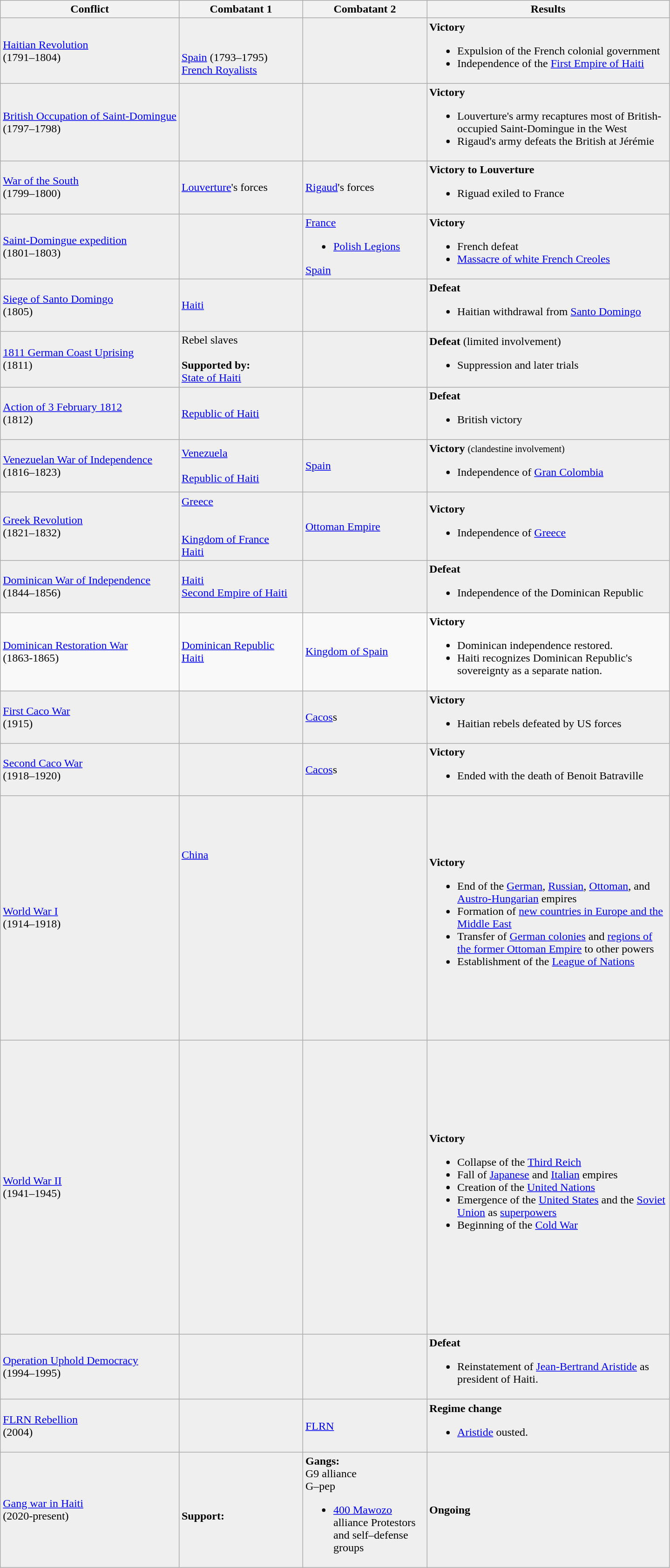<table class="wikitable">
<tr>
<th style= rowspan="1"><span>Conflict</span></th>
<th style= rowspan="1" width=170px><span>Combatant 1</span></th>
<th style= rowspan="1" width=170px><span>Combatant 2</span></th>
<th style= rowspan="1" width=340px><span>Results</span></th>
</tr>
<tr>
<td style="background:#efefef"><a href='#'>Haitian Revolution</a><br>(1791–1804)</td>
<td style="background:#efefef"><br><br> <a href='#'>Spain</a> (1793–1795)<br> <a href='#'>French Royalists</a></td>
<td style="background:#efefef"></td>
<td style="background:#efefef"><strong>Victory</strong><br><ul><li>Expulsion of the French colonial government</li><li>Independence of the <a href='#'>First Empire of Haiti</a></li></ul></td>
</tr>
<tr>
<td style="background:#efefef"><a href='#'>British Occupation of Saint-Domingue</a><br>(1797–1798)</td>
<td style="background:#efefef"></td>
<td style="background:#efefef"></td>
<td style="background:#efefef"><strong>Victory</strong><br><ul><li>Louverture's army recaptures most of British-occupied Saint-Domingue in the West</li><li>Rigaud's army defeats the British at Jérémie</li></ul></td>
</tr>
<tr>
<td style="background:#efefef"><a href='#'>War of the South</a><br>(1799–1800)</td>
<td style="background:#efefef"> <a href='#'>Louverture</a>'s forces</td>
<td style="background:#efefef"> <a href='#'>Rigaud</a>'s forces</td>
<td style="background:#efefef"><strong>Victory to Louverture</strong><br><ul><li>Riguad exiled to France</li></ul></td>
</tr>
<tr>
<td style="background:#efefef"><a href='#'>Saint-Domingue expedition</a><br>(1801–1803)</td>
<td style="background:#efefef"><br></td>
<td style="background:#efefef"> <a href='#'>France</a><br><ul><li> <a href='#'>Polish Legions</a></li></ul> <a href='#'>Spain</a></td>
<td style="background:#efefef"><strong>Victory</strong><br><ul><li>French defeat</li><li><a href='#'>Massacre of white French Creoles</a></li></ul></td>
</tr>
<tr>
<td style="background:#efefef"><a href='#'>Siege of Santo Domingo</a><br>(1805)</td>
<td style="background:#efefef"> <a href='#'>Haiti</a></td>
<td style="background:#efefef"></td>
<td style="background:#efefef"><strong>Defeat</strong><br><ul><li>Haitian withdrawal from <a href='#'>Santo Domingo</a></li></ul></td>
</tr>
<tr>
<td style="background:#efefef"><a href='#'>1811 German Coast Uprising</a><br>(1811)</td>
<td style="background:#efefef">Rebel slaves<br><br><strong>Supported by:</strong><br> <a href='#'>State of Haiti</a></td>
<td style="background:#efefef"></td>
<td style="background:#efefef"><strong>Defeat</strong> (limited involvement)<br><ul><li>Suppression and later trials</li></ul></td>
</tr>
<tr>
<td style="background:#efefef"><a href='#'>Action of 3 February 1812</a><br>(1812)</td>
<td style="background:#efefef">  <a href='#'>Republic of Haiti</a></td>
<td style="background:#efefef"></td>
<td style="background:#efefef"><strong>Defeat</strong><br><ul><li>British victory</li></ul></td>
</tr>
<tr>
<td style="background:#efefef"><a href='#'>Venezuelan War of Independence</a><br>(1816–1823)</td>
<td style="background:#efefef"> <a href='#'>Venezuela</a><br><br> <a href='#'>Republic of Haiti</a></td>
<td style="background:#efefef"> <a href='#'>Spain</a></td>
<td style="background:#efefef"><strong>Victory</strong> <small>(clandestine involvement)</small><br><ul><li>Independence of <a href='#'>Gran Colombia</a></li></ul></td>
</tr>
<tr>
<td style="background:#efefef"><a href='#'>Greek Revolution</a><br>(1821–1832)</td>
<td style="background:#efefef"> <a href='#'>Greece</a><br><br><br> <a href='#'>Kingdom of France</a><br> <a href='#'>Haiti</a></td>
<td style="background:#efefef"> <a href='#'>Ottoman Empire</a></td>
<td style="background:#efefef"><strong>Victory</strong><br><ul><li>Independence of <a href='#'>Greece</a></li></ul></td>
</tr>
<tr>
<td style="background:#efefef"><a href='#'>Dominican War of Independence</a><br>(1844–1856)</td>
<td style="background:#efefef"> <a href='#'>Haiti</a><br> <a href='#'>Second Empire of Haiti</a></td>
<td style="background:#efefef"></td>
<td style="background:#efefef"><strong>Defeat</strong><br><ul><li>Independence of the Dominican Republic</li></ul></td>
</tr>
<tr>
<td><a href='#'>Dominican Restoration War</a><br>(1863-1865)</td>
<td> <a href='#'>Dominican Republic</a><br> <a href='#'>Haiti</a></td>
<td> <a href='#'>Kingdom of Spain</a></td>
<td><strong>Victory</strong><br><ul><li>Dominican independence restored.</li><li>Haiti recognizes Dominican Republic's sovereignty as a separate nation.</li></ul></td>
</tr>
<tr>
<td style="background:#efefef"><a href='#'>First Caco War</a><br>(1915)</td>
<td style="background:#efefef"><br></td>
<td style="background:#efefef"> <a href='#'>Cacos</a>s</td>
<td style="background:#efefef"><strong>Victory</strong><br><ul><li>Haitian rebels defeated by US forces</li></ul></td>
</tr>
<tr>
<td style="background:#efefef"><a href='#'>Second Caco War</a><br>(1918–1920)</td>
<td style="background:#efefef"><br></td>
<td style="background:#efefef"> <a href='#'>Cacos</a>s</td>
<td style="background:#efefef"><strong>Victory</strong><br><ul><li>Ended with the death of Benoit Batraville</li></ul></td>
</tr>
<tr>
<td style="background:#efefef"><a href='#'>World War I</a><br>(1914–1918)</td>
<td style="background:#efefef"><br><br><br><br> <a href='#'>China</a><br><br><br><br><br><br><br><br><br><br><br><br><br><br><br></td>
<td style="background:#efefef"><br><br><br></td>
<td style="background:#efefef"><strong>Victory</strong><br><ul><li>End of the <a href='#'>German</a>, <a href='#'>Russian</a>, <a href='#'>Ottoman</a>, and <a href='#'>Austro-Hungarian</a> empires</li><li>Formation of <a href='#'>new countries in Europe and the Middle East</a></li><li>Transfer of <a href='#'>German colonies</a> and <a href='#'>regions of the former Ottoman Empire</a> to other powers</li><li>Establishment of the <a href='#'>League of Nations</a></li></ul></td>
</tr>
<tr>
<td style="background:#efefef"><a href='#'>World War II</a><br>(1941–1945)</td>
<td style="background:#efefef"><br><br><br><br><br><br><br><br><br><br><br><br><br><br><br><br><br><br><br><br><br><br><br></td>
<td style="background:#efefef"><br><br><br><br><br><br><br><br><br><br></td>
<td style="background:#efefef"><strong>Victory</strong><br><ul><li>Collapse of the <a href='#'>Third Reich</a></li><li>Fall of <a href='#'>Japanese</a> and <a href='#'>Italian</a> empires</li><li>Creation of the <a href='#'>United Nations</a></li><li>Emergence of the <a href='#'>United States</a> and the <a href='#'>Soviet Union</a> as <a href='#'>superpowers</a></li><li>Beginning of the <a href='#'>Cold War</a></li></ul></td>
</tr>
<tr>
<td style="background:#efefef"><a href='#'>Operation Uphold Democracy</a><br>(1994–1995)</td>
<td style="background:#efefef"></td>
<td style="background:#efefef"><br><br></td>
<td style="background:#efefef"><strong>Defeat</strong><br><ul><li>Reinstatement of <a href='#'>Jean-Bertrand Aristide</a> as president of Haiti.</li></ul></td>
</tr>
<tr>
<td style="background:#efefef"><a href='#'>FLRN Rebellion</a><br>(2004)</td>
<td style="background:#efefef"></td>
<td style="background:#efefef"> <a href='#'>FLRN</a></td>
<td style="background:#efefef"><strong>Regime change</strong><br><ul><li><a href='#'>Aristide</a> ousted.</li></ul></td>
</tr>
<tr>
<td style="background:#efefef"><a href='#'>Gang war in Haiti</a><br>(2020-present)</td>
<td style="background:#efefef"><br>



<strong>Support:</strong><br></td>
<td style="background:#efefef"><strong>Gangs:</strong><br>G9 alliance <br>G–pep<ul><li><a href='#'>400 Mawozo</a>  alliance Protestors and self–defense groups</li></ul></td>
<td style="background:#efefef"><strong>Ongoing</strong></td>
</tr>
</table>
